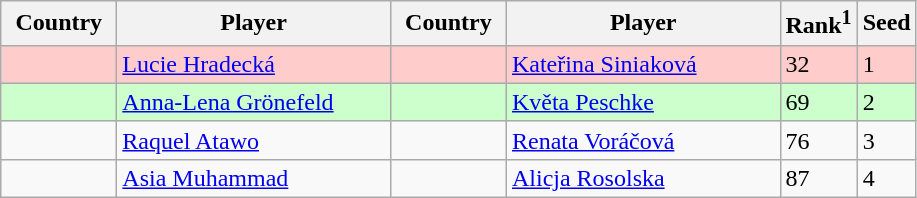<table class="sortable wikitable">
<tr>
<th width="70">Country</th>
<th width="175">Player</th>
<th width="70">Country</th>
<th width="175">Player</th>
<th>Rank<sup>1</sup></th>
<th>Seed</th>
</tr>
<tr bgcolor=#fcc>
<td></td>
<td><a href='#'>Lucie Hradecká</a></td>
<td></td>
<td><a href='#'>Kateřina Siniaková</a></td>
<td>32</td>
<td>1</td>
</tr>
<tr bgcolor=#cfc>
<td></td>
<td><a href='#'>Anna-Lena Grönefeld</a></td>
<td></td>
<td><a href='#'>Květa Peschke</a></td>
<td>69</td>
<td>2</td>
</tr>
<tr>
<td></td>
<td><a href='#'>Raquel Atawo</a></td>
<td></td>
<td><a href='#'>Renata Voráčová</a></td>
<td>76</td>
<td>3</td>
</tr>
<tr>
<td></td>
<td><a href='#'>Asia Muhammad</a></td>
<td></td>
<td><a href='#'>Alicja Rosolska</a></td>
<td>87</td>
<td>4</td>
</tr>
</table>
